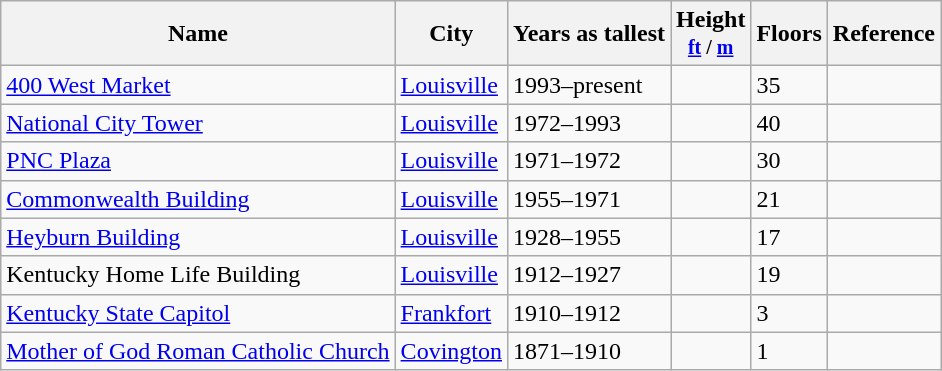<table class="wikitable sortable">
<tr>
<th>Name</th>
<th>City</th>
<th>Years as tallest</th>
<th>Height<br><small><a href='#'>ft</a> / <a href='#'>m</a></small></th>
<th>Floors</th>
<th class="unsortable">Reference</th>
</tr>
<tr>
<td><a href='#'>400 West Market</a></td>
<td><a href='#'>Louisville</a></td>
<td>1993–present</td>
<td></td>
<td>35</td>
<td></td>
</tr>
<tr>
<td><a href='#'>National City Tower</a></td>
<td><a href='#'>Louisville</a></td>
<td>1972–1993</td>
<td></td>
<td>40</td>
<td></td>
</tr>
<tr>
<td><a href='#'>PNC Plaza</a></td>
<td><a href='#'>Louisville</a></td>
<td>1971–1972</td>
<td></td>
<td>30</td>
<td></td>
</tr>
<tr>
<td><a href='#'>Commonwealth Building</a></td>
<td><a href='#'>Louisville</a></td>
<td>1955–1971</td>
<td></td>
<td>21</td>
<td></td>
</tr>
<tr>
<td><a href='#'>Heyburn Building</a></td>
<td><a href='#'>Louisville</a></td>
<td>1928–1955</td>
<td></td>
<td>17</td>
<td></td>
</tr>
<tr>
<td>Kentucky Home Life Building</td>
<td><a href='#'>Louisville</a></td>
<td>1912–1927</td>
<td></td>
<td>19</td>
<td></td>
</tr>
<tr>
<td><a href='#'>Kentucky State Capitol</a></td>
<td><a href='#'>Frankfort</a></td>
<td>1910–1912</td>
<td></td>
<td>3</td>
<td></td>
</tr>
<tr>
<td><a href='#'>Mother of God Roman Catholic Church</a></td>
<td><a href='#'>Covington</a></td>
<td>1871–1910</td>
<td></td>
<td>1</td>
<td></td>
</tr>
</table>
